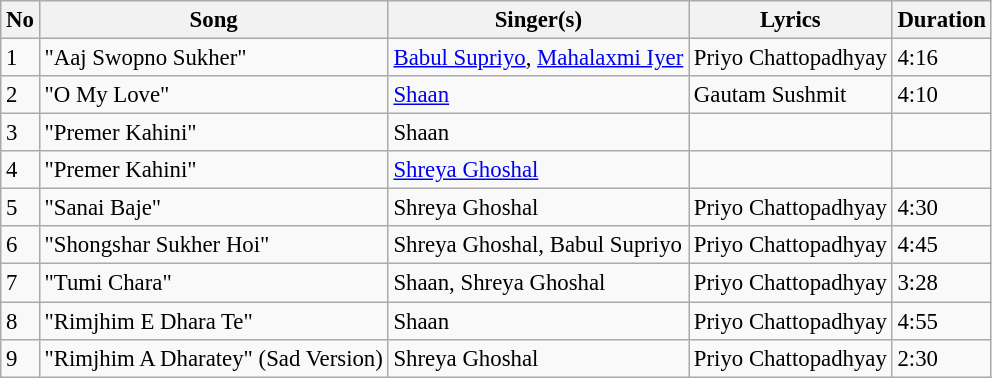<table class="wikitable" style="font-size:95%;">
<tr>
<th>No</th>
<th>Song</th>
<th>Singer(s)</th>
<th>Lyrics</th>
<th>Duration</th>
</tr>
<tr>
<td>1</td>
<td>"Aaj Swopno Sukher"</td>
<td><a href='#'>Babul Supriyo</a>, <a href='#'>Mahalaxmi Iyer</a></td>
<td>Priyo Chattopadhyay</td>
<td>4:16</td>
</tr>
<tr>
<td>2</td>
<td>"O My Love"</td>
<td><a href='#'>Shaan</a></td>
<td>Gautam Sushmit</td>
<td>4:10</td>
</tr>
<tr>
<td>3</td>
<td>"Premer Kahini"</td>
<td>Shaan</td>
<td></td>
<td></td>
</tr>
<tr>
<td>4</td>
<td>"Premer Kahini"</td>
<td><a href='#'>Shreya Ghoshal</a></td>
<td></td>
<td></td>
</tr>
<tr>
<td>5</td>
<td>"Sanai Baje"</td>
<td>Shreya Ghoshal</td>
<td>Priyo Chattopadhyay</td>
<td>4:30</td>
</tr>
<tr>
<td>6</td>
<td>"Shongshar Sukher Hoi"</td>
<td>Shreya Ghoshal, Babul Supriyo</td>
<td>Priyo Chattopadhyay</td>
<td>4:45</td>
</tr>
<tr>
<td>7</td>
<td>"Tumi Chara"</td>
<td>Shaan, Shreya Ghoshal</td>
<td>Priyo Chattopadhyay</td>
<td>3:28</td>
</tr>
<tr>
<td>8</td>
<td>"Rimjhim E Dhara Te"</td>
<td>Shaan</td>
<td>Priyo Chattopadhyay</td>
<td>4:55</td>
</tr>
<tr>
<td>9</td>
<td>"Rimjhim A Dharatey" (Sad Version)</td>
<td>Shreya Ghoshal</td>
<td>Priyo Chattopadhyay</td>
<td>2:30</td>
</tr>
</table>
